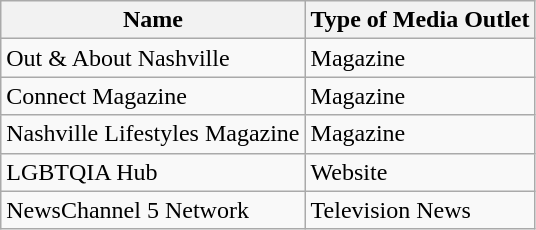<table class="wikitable">
<tr>
<th>Name</th>
<th>Type of Media Outlet</th>
</tr>
<tr>
<td>Out & About Nashville</td>
<td>Magazine</td>
</tr>
<tr>
<td>Connect Magazine</td>
<td>Magazine</td>
</tr>
<tr>
<td>Nashville Lifestyles Magazine</td>
<td>Magazine</td>
</tr>
<tr>
<td>LGBTQIA Hub</td>
<td>Website</td>
</tr>
<tr>
<td>NewsChannel 5 Network</td>
<td>Television News</td>
</tr>
</table>
